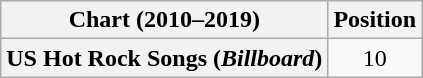<table class="wikitable plainrowheaders" style="text-align:center">
<tr>
<th scope="col">Chart (2010–2019)</th>
<th scope="col">Position</th>
</tr>
<tr>
<th scope="row">US Hot Rock Songs (<em>Billboard</em>)</th>
<td>10</td>
</tr>
</table>
